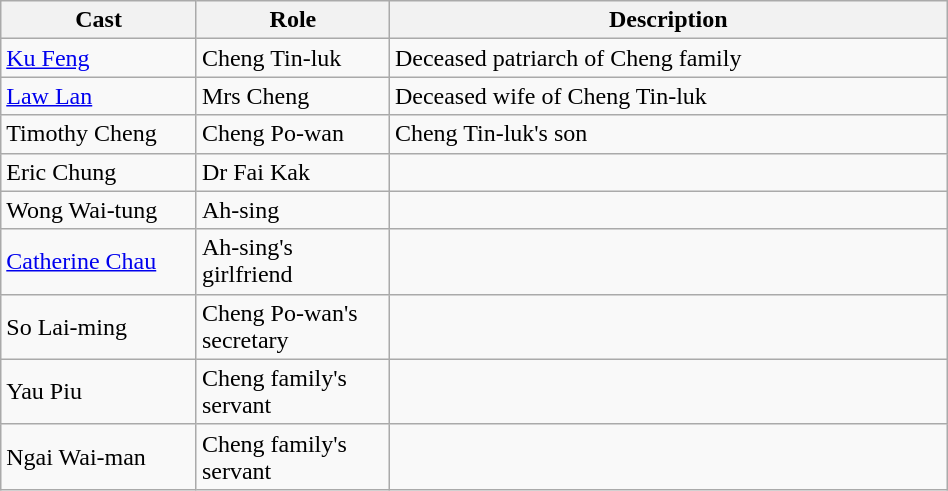<table class="wikitable" width="50%">
<tr>
<th style="width:10%">Cast</th>
<th style="width:10%">Role</th>
<th style="width:30%">Description</th>
</tr>
<tr>
<td><a href='#'>Ku Feng</a></td>
<td>Cheng Tin-luk</td>
<td>Deceased patriarch of Cheng family</td>
</tr>
<tr>
<td><a href='#'>Law Lan</a></td>
<td>Mrs Cheng</td>
<td>Deceased wife of Cheng Tin-luk</td>
</tr>
<tr>
<td>Timothy Cheng</td>
<td>Cheng Po-wan</td>
<td>Cheng Tin-luk's son</td>
</tr>
<tr>
<td>Eric Chung</td>
<td>Dr Fai Kak</td>
<td></td>
</tr>
<tr>
<td>Wong Wai-tung</td>
<td>Ah-sing</td>
<td></td>
</tr>
<tr>
<td><a href='#'>Catherine Chau</a></td>
<td>Ah-sing's girlfriend</td>
<td></td>
</tr>
<tr>
<td>So Lai-ming</td>
<td>Cheng Po-wan's secretary</td>
<td></td>
</tr>
<tr>
<td>Yau Piu</td>
<td>Cheng family's servant</td>
<td></td>
</tr>
<tr>
<td>Ngai Wai-man</td>
<td>Cheng family's servant</td>
<td></td>
</tr>
</table>
